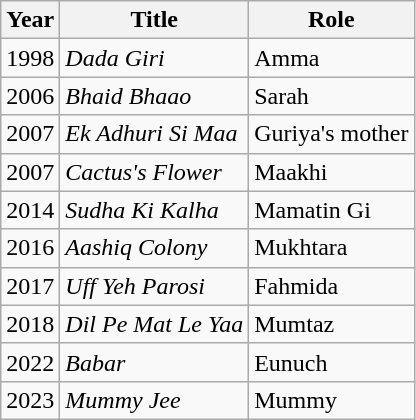<table class="wikitable sortable plainrowheaders">
<tr style="text-align:center;">
<th scope="col">Year</th>
<th scope="col">Title</th>
<th scope="col">Role</th>
</tr>
<tr>
<td>1998</td>
<td><em>Dada Giri</em></td>
<td>Amma</td>
</tr>
<tr>
<td>2006</td>
<td><em>Bhaid Bhaao</em></td>
<td>Sarah</td>
</tr>
<tr>
<td>2007</td>
<td><em>Ek Adhuri Si Maa</em></td>
<td>Guriya's mother</td>
</tr>
<tr>
<td>2007</td>
<td><em>Cactus's Flower</em></td>
<td>Maakhi</td>
</tr>
<tr>
<td>2014</td>
<td><em>Sudha Ki Kalha</em></td>
<td>Mamatin Gi</td>
</tr>
<tr>
<td>2016</td>
<td><em>Aashiq Colony</em></td>
<td>Mukhtara</td>
</tr>
<tr>
<td>2017</td>
<td><em>Uff Yeh Parosi</em></td>
<td>Fahmida</td>
</tr>
<tr>
<td>2018</td>
<td><em>Dil Pe Mat Le Yaa</em></td>
<td>Mumtaz</td>
</tr>
<tr>
<td>2022</td>
<td><em>Babar</em></td>
<td>Eunuch</td>
</tr>
<tr>
<td>2023</td>
<td><em>Mummy Jee</em></td>
<td>Mummy</td>
</tr>
</table>
